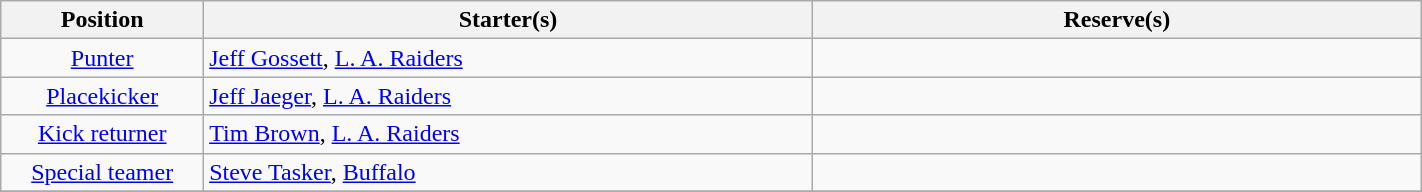<table class="wikitable" width=75%>
<tr>
<th width=10%>Position</th>
<th width=30%>Starter(s)</th>
<th width=30%>Reserve(s)</th>
</tr>
<tr>
<td align=center><a href='#'>Punter</a></td>
<td> <a href='#'>Jeff Gossett</a>, <a href='#'>L. A. Raiders</a></td>
<td></td>
</tr>
<tr>
<td align=center><a href='#'>Placekicker</a></td>
<td> <a href='#'>Jeff Jaeger</a>, <a href='#'>L. A. Raiders</a></td>
<td></td>
</tr>
<tr>
<td align=center><a href='#'>Kick returner</a></td>
<td> <a href='#'>Tim Brown</a>, <a href='#'>L. A. Raiders</a></td>
<td></td>
</tr>
<tr>
<td align=center><a href='#'>Special teamer</a></td>
<td> <a href='#'>Steve Tasker</a>, <a href='#'>Buffalo</a></td>
<td></td>
</tr>
<tr>
</tr>
</table>
